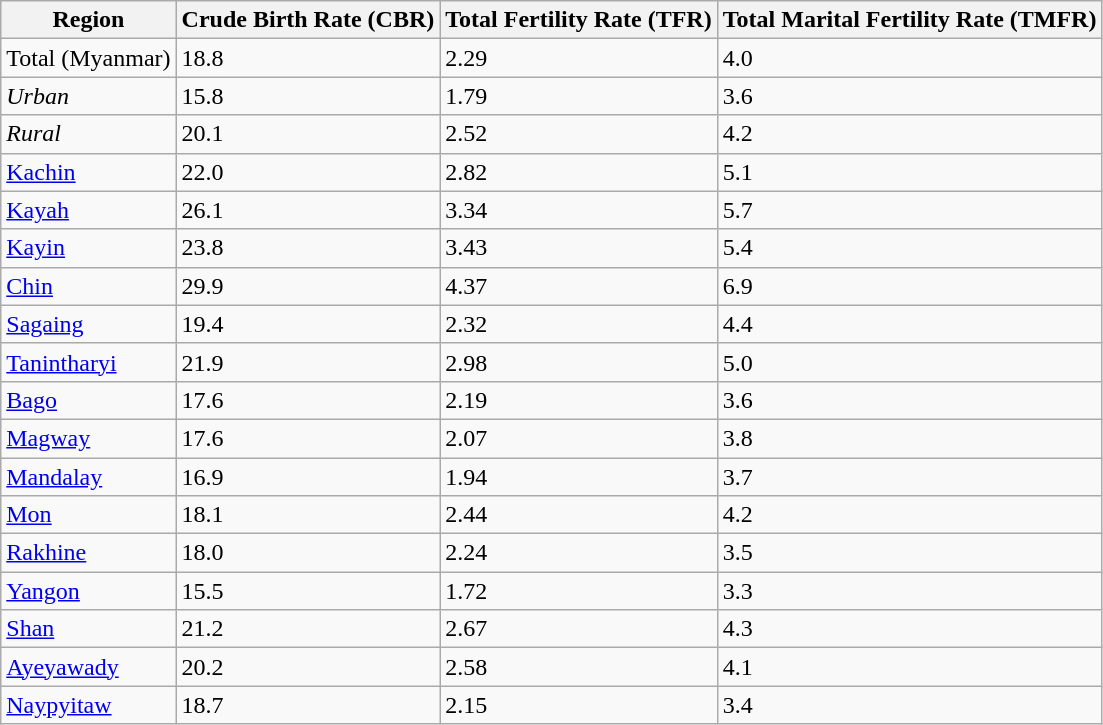<table class="wikitable sortable">
<tr>
<th>Region</th>
<th>Crude Birth Rate (CBR)</th>
<th>Total Fertility Rate (TFR)</th>
<th>Total Marital Fertility Rate (TMFR)</th>
</tr>
<tr>
<td>Total (Myanmar)</td>
<td>18.8</td>
<td>2.29</td>
<td>4.0</td>
</tr>
<tr>
<td><em>Urban</em></td>
<td>15.8</td>
<td>1.79</td>
<td>3.6</td>
</tr>
<tr>
<td><em>Rural</em></td>
<td>20.1</td>
<td>2.52</td>
<td>4.2</td>
</tr>
<tr>
<td><a href='#'>Kachin</a></td>
<td>22.0</td>
<td>2.82</td>
<td>5.1</td>
</tr>
<tr>
<td><a href='#'>Kayah</a></td>
<td>26.1</td>
<td>3.34</td>
<td>5.7</td>
</tr>
<tr>
<td><a href='#'>Kayin</a></td>
<td>23.8</td>
<td>3.43</td>
<td>5.4</td>
</tr>
<tr>
<td><a href='#'>Chin</a></td>
<td>29.9</td>
<td>4.37</td>
<td>6.9</td>
</tr>
<tr>
<td><a href='#'>Sagaing</a></td>
<td>19.4</td>
<td>2.32</td>
<td>4.4</td>
</tr>
<tr>
<td><a href='#'>Tanintharyi</a></td>
<td>21.9</td>
<td>2.98</td>
<td>5.0</td>
</tr>
<tr>
<td><a href='#'>Bago</a></td>
<td>17.6</td>
<td>2.19</td>
<td>3.6</td>
</tr>
<tr>
<td><a href='#'>Magway</a></td>
<td>17.6</td>
<td>2.07</td>
<td>3.8</td>
</tr>
<tr>
<td><a href='#'>Mandalay</a></td>
<td>16.9</td>
<td>1.94</td>
<td>3.7</td>
</tr>
<tr>
<td><a href='#'>Mon</a></td>
<td>18.1</td>
<td>2.44</td>
<td>4.2</td>
</tr>
<tr>
<td><a href='#'>Rakhine</a></td>
<td>18.0</td>
<td>2.24</td>
<td>3.5</td>
</tr>
<tr>
<td><a href='#'>Yangon</a></td>
<td>15.5</td>
<td>1.72</td>
<td>3.3</td>
</tr>
<tr>
<td><a href='#'>Shan</a></td>
<td>21.2</td>
<td>2.67</td>
<td>4.3</td>
</tr>
<tr>
<td><a href='#'>Ayeyawady</a></td>
<td>20.2</td>
<td>2.58</td>
<td>4.1</td>
</tr>
<tr>
<td><a href='#'>Naypyitaw</a></td>
<td>18.7</td>
<td>2.15</td>
<td>3.4</td>
</tr>
</table>
